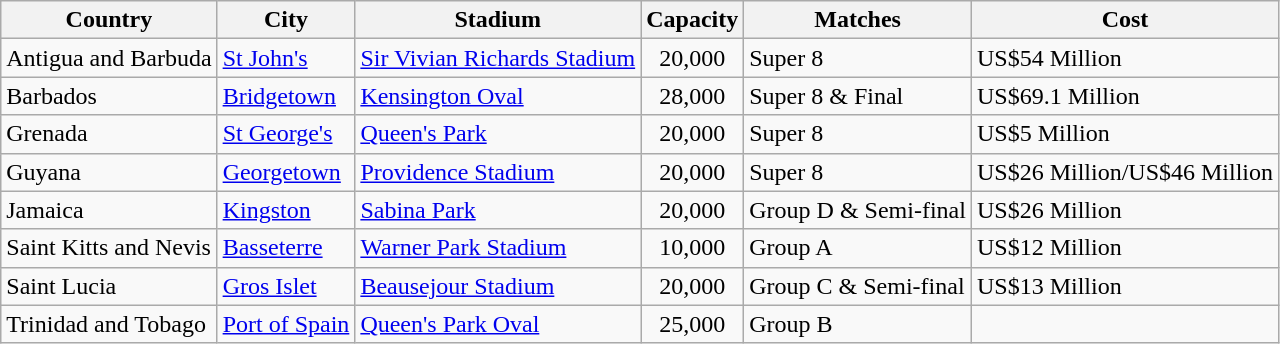<table class="wikitable" border="1">
<tr>
<th>Country</th>
<th>City</th>
<th>Stadium</th>
<th>Capacity</th>
<th>Matches</th>
<th>Cost</th>
</tr>
<tr>
<td>Antigua and Barbuda</td>
<td><a href='#'>St John's</a></td>
<td><a href='#'>Sir Vivian Richards Stadium</a></td>
<td style="text-align: center;">20,000</td>
<td>Super 8</td>
<td>US$54 Million</td>
</tr>
<tr>
<td>Barbados</td>
<td><a href='#'>Bridgetown</a></td>
<td><a href='#'>Kensington Oval</a></td>
<td style="text-align: center;">28,000</td>
<td>Super 8 & Final</td>
<td>US$69.1 Million</td>
</tr>
<tr>
<td>Grenada</td>
<td><a href='#'>St George's</a></td>
<td><a href='#'>Queen's Park</a></td>
<td style="text-align: center;">20,000</td>
<td>Super 8</td>
<td>US$5 Million</td>
</tr>
<tr>
<td>Guyana</td>
<td><a href='#'>Georgetown</a></td>
<td><a href='#'>Providence Stadium</a></td>
<td style="text-align: center;">20,000</td>
<td>Super 8</td>
<td>US$26 Million/US$46 Million</td>
</tr>
<tr>
<td>Jamaica</td>
<td><a href='#'>Kingston</a></td>
<td><a href='#'>Sabina Park</a></td>
<td style="text-align: center;">20,000</td>
<td>Group D & Semi-final</td>
<td>US$26 Million</td>
</tr>
<tr>
<td>Saint Kitts and Nevis</td>
<td><a href='#'>Basseterre</a></td>
<td><a href='#'>Warner Park Stadium</a></td>
<td style="text-align: center;">10,000</td>
<td>Group A</td>
<td>US$12 Million</td>
</tr>
<tr>
<td>Saint Lucia</td>
<td><a href='#'>Gros Islet</a></td>
<td><a href='#'>Beausejour Stadium</a></td>
<td style="text-align: center;">20,000</td>
<td>Group C & Semi-final</td>
<td>US$13 Million</td>
</tr>
<tr>
<td>Trinidad and Tobago</td>
<td><a href='#'>Port of Spain</a></td>
<td><a href='#'>Queen's Park Oval</a></td>
<td style="text-align: center;">25,000</td>
<td>Group B</td>
<td></td>
</tr>
</table>
